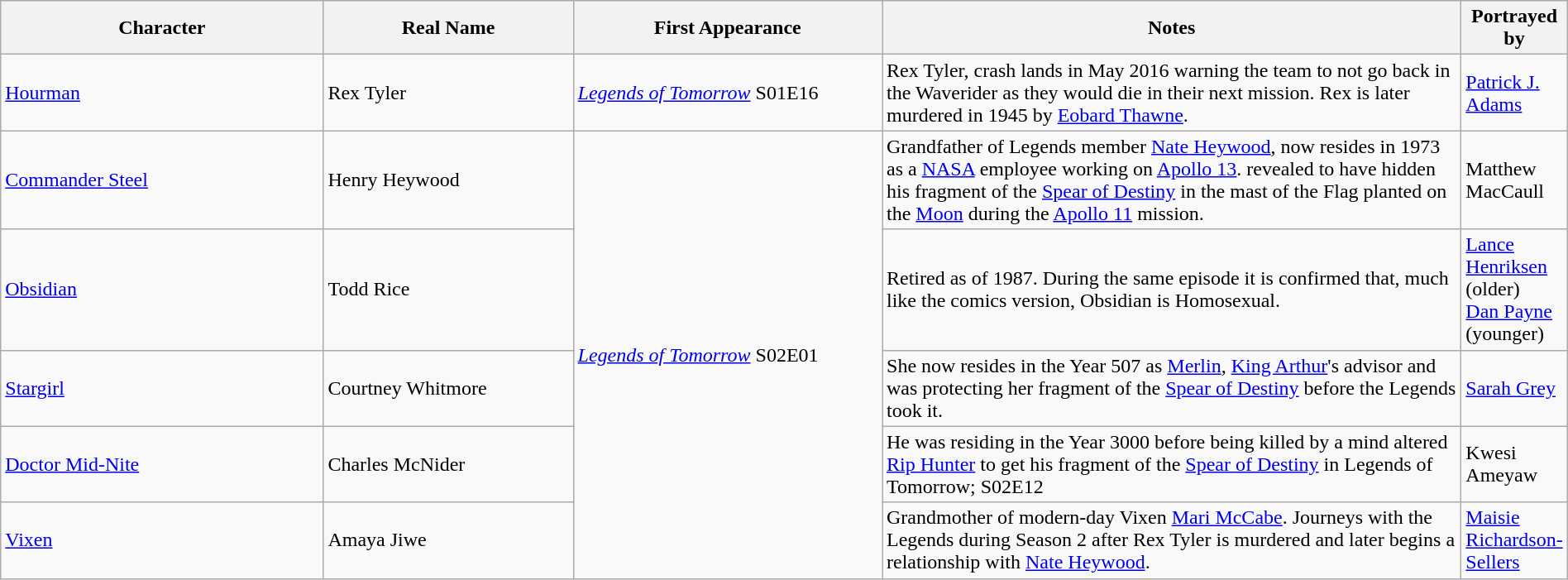<table class="wikitable" width=100%>
<tr>
<th width=22%>Character</th>
<th width=17%>Real Name</th>
<th width=21%>First Appearance</th>
<th width=40%>Notes</th>
<th width=17%>Portrayed by</th>
</tr>
<tr>
<td><a href='#'>Hourman</a></td>
<td>Rex Tyler</td>
<td><em><a href='#'>Legends of Tomorrow</a></em> S01E16</td>
<td>Rex Tyler, crash lands in May 2016 warning the team to not go back in the Waverider as they would die in their next mission. Rex is later murdered in 1945 by <a href='#'>Eobard Thawne</a>.</td>
<td><a href='#'>Patrick J. Adams</a></td>
</tr>
<tr>
<td><a href='#'>Commander Steel</a></td>
<td>Henry Heywood</td>
<td rowspan="5"><em><a href='#'>Legends of Tomorrow</a></em> S02E01</td>
<td>Grandfather of Legends member <a href='#'>Nate Heywood</a>, now resides in 1973 as a <a href='#'>NASA</a> employee working on <a href='#'>Apollo 13</a>. revealed to have hidden his fragment of the <a href='#'>Spear of Destiny</a> in the mast of the Flag planted on the <a href='#'>Moon</a> during the <a href='#'>Apollo 11</a> mission.</td>
<td>Matthew MacCaull</td>
</tr>
<tr>
<td><a href='#'>Obsidian</a></td>
<td>Todd Rice</td>
<td>Retired as of 1987. During the same episode it is confirmed that, much like the comics version, Obsidian is Homosexual.</td>
<td><a href='#'>Lance Henriksen</a> (older)<br><a href='#'>Dan Payne</a> (younger)</td>
</tr>
<tr>
<td><a href='#'>Stargirl</a></td>
<td>Courtney Whitmore</td>
<td>She now resides in the Year 507 as <a href='#'>Merlin</a>, <a href='#'>King Arthur</a>'s advisor and was protecting her fragment of the <a href='#'>Spear of Destiny</a> before the Legends took it.</td>
<td><a href='#'>Sarah Grey</a> </td>
</tr>
<tr>
<td><a href='#'>Doctor Mid-Nite</a></td>
<td>Charles McNider</td>
<td>He was residing in the Year 3000 before being killed by a mind altered <a href='#'>Rip Hunter</a> to get his fragment of the <a href='#'>Spear of Destiny</a> in Legends of Tomorrow; S02E12</td>
<td>Kwesi Ameyaw</td>
</tr>
<tr>
<td><a href='#'>Vixen</a></td>
<td>Amaya Jiwe</td>
<td>Grandmother of modern-day Vixen <a href='#'>Mari McCabe</a>. Journeys with the Legends during Season 2 after Rex Tyler is murdered and later begins a relationship with <a href='#'>Nate Heywood</a>.</td>
<td><a href='#'>Maisie Richardson-Sellers</a></td>
</tr>
</table>
